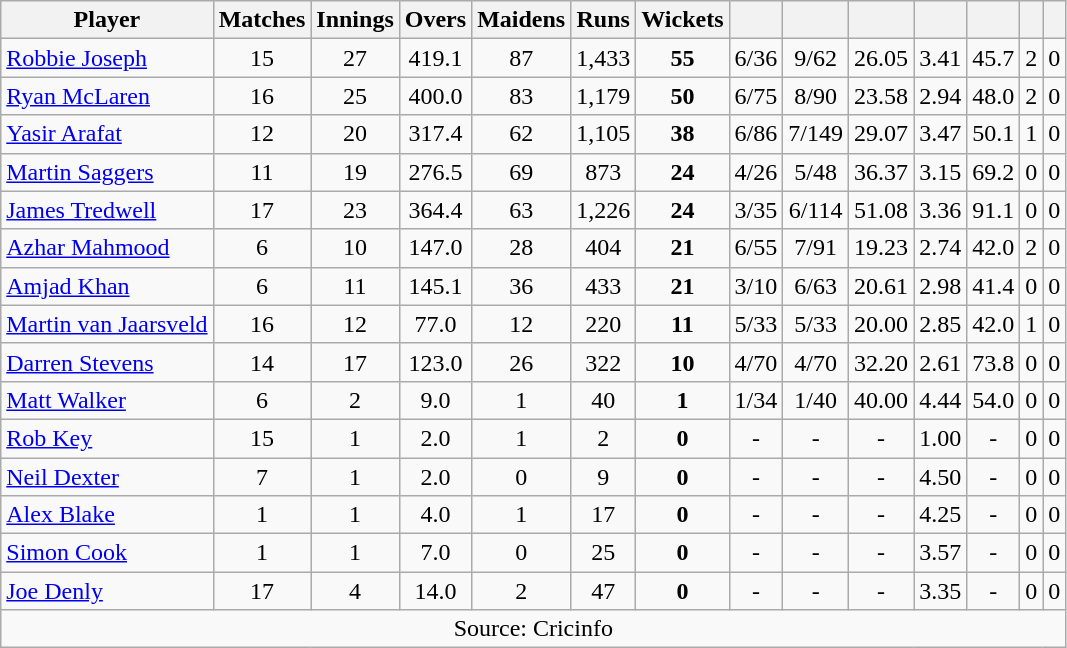<table class="wikitable" style="text-align:center">
<tr>
<th>Player</th>
<th>Matches</th>
<th>Innings</th>
<th>Overs</th>
<th>Maidens</th>
<th>Runs</th>
<th>Wickets</th>
<th></th>
<th></th>
<th></th>
<th></th>
<th></th>
<th></th>
<th></th>
</tr>
<tr>
<td align="left"><a href='#'>Robbie Joseph</a></td>
<td>15</td>
<td>27</td>
<td>419.1</td>
<td>87</td>
<td>1,433</td>
<td><strong>55</strong></td>
<td>6/36</td>
<td>9/62</td>
<td>26.05</td>
<td>3.41</td>
<td>45.7</td>
<td>2</td>
<td>0</td>
</tr>
<tr>
<td align="left"><a href='#'>Ryan McLaren</a></td>
<td>16</td>
<td>25</td>
<td>400.0</td>
<td>83</td>
<td>1,179</td>
<td><strong>50</strong></td>
<td>6/75</td>
<td>8/90</td>
<td>23.58</td>
<td>2.94</td>
<td>48.0</td>
<td>2</td>
<td>0</td>
</tr>
<tr>
<td align="left"><a href='#'>Yasir Arafat</a></td>
<td>12</td>
<td>20</td>
<td>317.4</td>
<td>62</td>
<td>1,105</td>
<td><strong>38</strong></td>
<td>6/86</td>
<td>7/149</td>
<td>29.07</td>
<td>3.47</td>
<td>50.1</td>
<td>1</td>
<td>0</td>
</tr>
<tr>
<td align="left"><a href='#'>Martin Saggers</a></td>
<td>11</td>
<td>19</td>
<td>276.5</td>
<td>69</td>
<td>873</td>
<td><strong>24</strong></td>
<td>4/26</td>
<td>5/48</td>
<td>36.37</td>
<td>3.15</td>
<td>69.2</td>
<td>0</td>
<td>0</td>
</tr>
<tr>
<td align="left"><a href='#'>James Tredwell</a></td>
<td>17</td>
<td>23</td>
<td>364.4</td>
<td>63</td>
<td>1,226</td>
<td><strong>24</strong></td>
<td>3/35</td>
<td>6/114</td>
<td>51.08</td>
<td>3.36</td>
<td>91.1</td>
<td>0</td>
<td>0</td>
</tr>
<tr>
<td align="left"><a href='#'>Azhar Mahmood</a></td>
<td>6</td>
<td>10</td>
<td>147.0</td>
<td>28</td>
<td>404</td>
<td><strong>21</strong></td>
<td>6/55</td>
<td>7/91</td>
<td>19.23</td>
<td>2.74</td>
<td>42.0</td>
<td>2</td>
<td>0</td>
</tr>
<tr>
<td align="left"><a href='#'>Amjad Khan</a></td>
<td>6</td>
<td>11</td>
<td>145.1</td>
<td>36</td>
<td>433</td>
<td><strong>21</strong></td>
<td>3/10</td>
<td>6/63</td>
<td>20.61</td>
<td>2.98</td>
<td>41.4</td>
<td>0</td>
<td>0</td>
</tr>
<tr>
<td align="left"><a href='#'>Martin van Jaarsveld</a></td>
<td>16</td>
<td>12</td>
<td>77.0</td>
<td>12</td>
<td>220</td>
<td><strong>11</strong></td>
<td>5/33</td>
<td>5/33</td>
<td>20.00</td>
<td>2.85</td>
<td>42.0</td>
<td>1</td>
<td>0</td>
</tr>
<tr>
<td align="left"><a href='#'>Darren Stevens</a></td>
<td>14</td>
<td>17</td>
<td>123.0</td>
<td>26</td>
<td>322</td>
<td><strong>10</strong></td>
<td>4/70</td>
<td>4/70</td>
<td>32.20</td>
<td>2.61</td>
<td>73.8</td>
<td>0</td>
<td>0</td>
</tr>
<tr>
<td align="left"><a href='#'>Matt Walker</a></td>
<td>6</td>
<td>2</td>
<td>9.0</td>
<td>1</td>
<td>40</td>
<td><strong>1</strong></td>
<td>1/34</td>
<td>1/40</td>
<td>40.00</td>
<td>4.44</td>
<td>54.0</td>
<td>0</td>
<td>0</td>
</tr>
<tr>
<td align="left"><a href='#'>Rob Key</a></td>
<td>15</td>
<td>1</td>
<td>2.0</td>
<td>1</td>
<td>2</td>
<td><strong>0</strong></td>
<td>-</td>
<td>-</td>
<td>-</td>
<td>1.00</td>
<td>-</td>
<td>0</td>
<td>0</td>
</tr>
<tr>
<td align="left"><a href='#'>Neil Dexter</a></td>
<td>7</td>
<td>1</td>
<td>2.0</td>
<td>0</td>
<td>9</td>
<td><strong>0</strong></td>
<td>-</td>
<td>-</td>
<td>-</td>
<td>4.50</td>
<td>-</td>
<td>0</td>
<td>0</td>
</tr>
<tr>
<td align="left"><a href='#'>Alex Blake</a></td>
<td>1</td>
<td>1</td>
<td>4.0</td>
<td>1</td>
<td>17</td>
<td><strong>0</strong></td>
<td>-</td>
<td>-</td>
<td>-</td>
<td>4.25</td>
<td>-</td>
<td>0</td>
<td>0</td>
</tr>
<tr>
<td align="left"><a href='#'>Simon Cook</a></td>
<td>1</td>
<td>1</td>
<td>7.0</td>
<td>0</td>
<td>25</td>
<td><strong>0</strong></td>
<td>-</td>
<td>-</td>
<td>-</td>
<td>3.57</td>
<td>-</td>
<td>0</td>
<td>0</td>
</tr>
<tr>
<td align="left"><a href='#'>Joe Denly</a></td>
<td>17</td>
<td>4</td>
<td>14.0</td>
<td>2</td>
<td>47</td>
<td><strong>0</strong></td>
<td>-</td>
<td>-</td>
<td>-</td>
<td>3.35</td>
<td>-</td>
<td>0</td>
<td>0</td>
</tr>
<tr>
<td colspan="14">Source: Cricinfo</td>
</tr>
</table>
